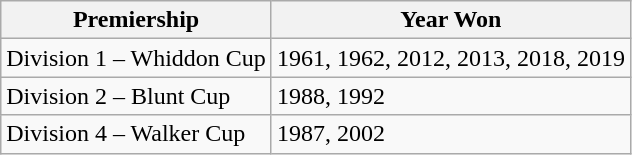<table class="wikitable">
<tr>
<th>Premiership</th>
<th>Year Won</th>
</tr>
<tr>
<td>Division 1 – Whiddon Cup</td>
<td>1961, 1962, 2012, 2013, 2018, 2019</td>
</tr>
<tr>
<td>Division 2 – Blunt Cup</td>
<td>1988, 1992</td>
</tr>
<tr>
<td>Division 4 – Walker Cup</td>
<td>1987, 2002</td>
</tr>
</table>
